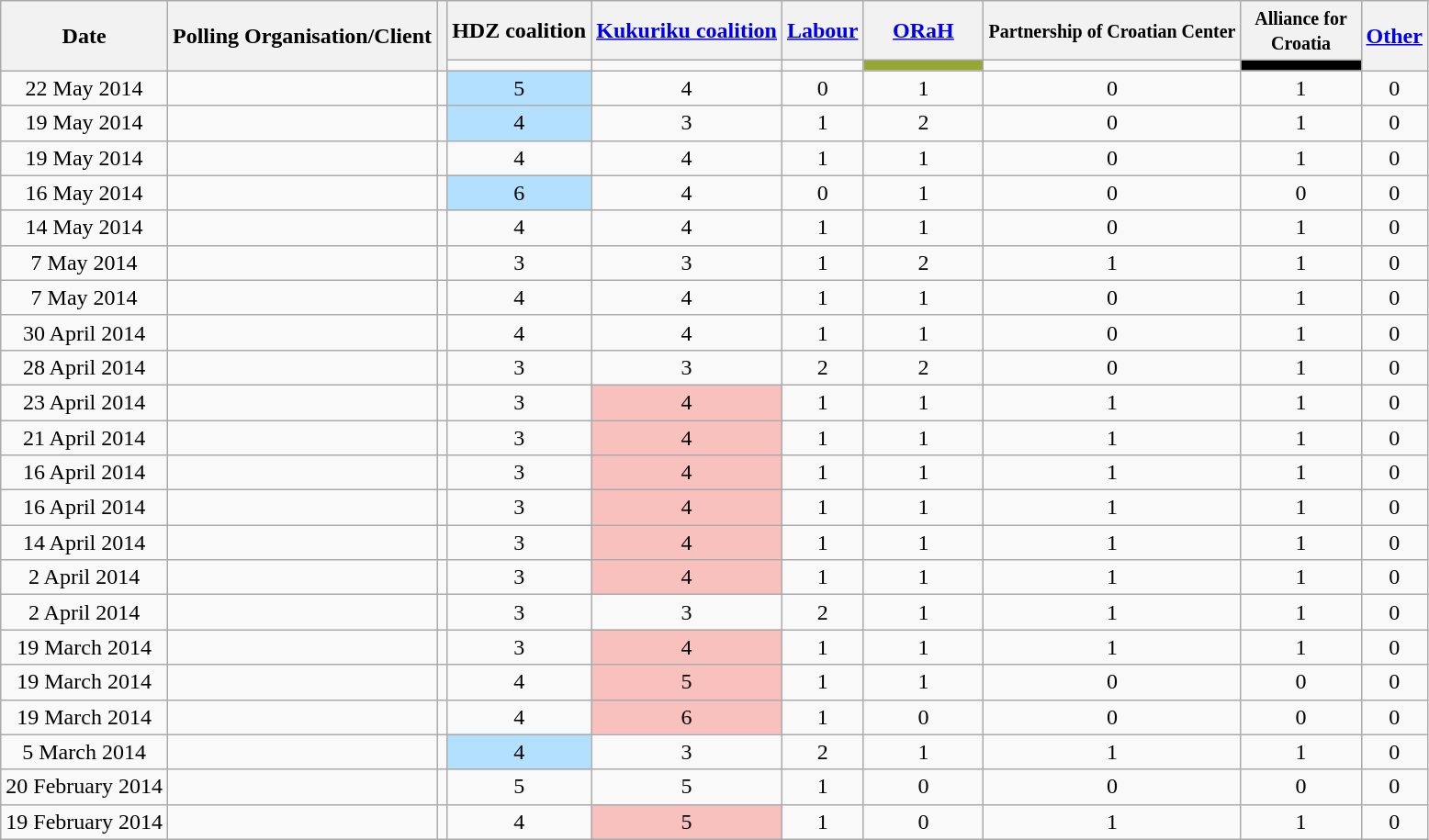<table class=wikitable style=text-align:center>
<tr>
<th rowspan=2>Date</th>
<th rowspan=2>Polling Organisation/Client</th>
<th rowspan=2></th>
<th>HDZ coalition</th>
<th><a href='#'>Kukuriku coalition</a></th>
<th><a href='#'><span>Labour</span></a></th>
<th><a href='#'><span>ORaH</span></a></th>
<th><small>Partnership of Croatian Center</small></th>
<th><small>Alliance for Croatia</small></th>
<th rowspan=2><a href='#'>Other</a></th>
</tr>
<tr>
<td bgcolor=></td>
<td bgcolor=></td>
<td bgcolor=></td>
<td bgcolor=#96a735 width=80px></td>
<td bgcolor=></td>
<td bgcolor=black width=80px></td>
</tr>
<tr>
<td>22 May 2014</td>
<td></td>
<td></td>
<td bgcolor=#B3E0FF>5</td>
<td>4</td>
<td>0</td>
<td>1</td>
<td>0</td>
<td>1</td>
<td>0</td>
</tr>
<tr>
<td>19 May 2014</td>
<td></td>
<td></td>
<td bgcolor=#B3E0FF>4</td>
<td>3</td>
<td>1</td>
<td>2</td>
<td>0</td>
<td>1</td>
<td>0</td>
</tr>
<tr>
<td>19 May 2014</td>
<td></td>
<td></td>
<td>4</td>
<td>4</td>
<td>1</td>
<td>1</td>
<td>0</td>
<td>1</td>
<td>0</td>
</tr>
<tr>
<td>16 May 2014</td>
<td></td>
<td></td>
<td bgcolor=#B3E0FF>6</td>
<td>4</td>
<td>0</td>
<td>1</td>
<td>0</td>
<td>0</td>
<td>0</td>
</tr>
<tr>
<td>14 May 2014</td>
<td></td>
<td></td>
<td>4</td>
<td>4</td>
<td>1</td>
<td>1</td>
<td>0</td>
<td>1</td>
<td>0</td>
</tr>
<tr>
<td>7 May 2014</td>
<td></td>
<td></td>
<td>3</td>
<td>3</td>
<td>1</td>
<td>2</td>
<td>1</td>
<td>1</td>
<td>0</td>
</tr>
<tr>
<td>7 May 2014</td>
<td></td>
<td></td>
<td>4</td>
<td>4</td>
<td>1</td>
<td>1</td>
<td>0</td>
<td>1</td>
<td>0</td>
</tr>
<tr>
<td>30 April 2014</td>
<td></td>
<td></td>
<td>4</td>
<td>4</td>
<td>1</td>
<td>1</td>
<td>0</td>
<td>1</td>
<td>0</td>
</tr>
<tr>
<td>28 April 2014</td>
<td></td>
<td></td>
<td>3</td>
<td>3</td>
<td>2</td>
<td>2</td>
<td>0</td>
<td>1</td>
<td>0</td>
</tr>
<tr>
<td>23 April 2014</td>
<td></td>
<td></td>
<td>3</td>
<td bgcolor=#F8C1BE>4</td>
<td>1</td>
<td>1</td>
<td>1</td>
<td>1</td>
<td>0</td>
</tr>
<tr>
<td>21 April 2014</td>
<td></td>
<td></td>
<td>3</td>
<td bgcolor=#F8C1BE>4</td>
<td>1</td>
<td>1</td>
<td>1</td>
<td>1</td>
<td>0</td>
</tr>
<tr>
<td>16 April 2014</td>
<td></td>
<td></td>
<td>3</td>
<td bgcolor=#F8C1BE>4</td>
<td>1</td>
<td>1</td>
<td>1</td>
<td>1</td>
<td>0</td>
</tr>
<tr>
<td>16 April 2014</td>
<td></td>
<td></td>
<td>3</td>
<td bgcolor=#F8C1BE>4</td>
<td>1</td>
<td>1</td>
<td>1</td>
<td>1</td>
<td>0</td>
</tr>
<tr>
<td>14 April 2014</td>
<td></td>
<td></td>
<td>3</td>
<td bgcolor=#F8C1BE>4</td>
<td>1</td>
<td>1</td>
<td>1</td>
<td>1</td>
<td>0</td>
</tr>
<tr>
<td>2 April 2014</td>
<td></td>
<td></td>
<td>3</td>
<td bgcolor=#F8C1BE>4</td>
<td>1</td>
<td>1</td>
<td>1</td>
<td>1</td>
<td>0</td>
</tr>
<tr>
<td>2 April 2014</td>
<td></td>
<td></td>
<td>3</td>
<td>3</td>
<td>2</td>
<td>1</td>
<td>1</td>
<td>1</td>
<td>0</td>
</tr>
<tr>
<td>19 March 2014</td>
<td></td>
<td></td>
<td>3</td>
<td bgcolor=#F8C1BE>4</td>
<td>1</td>
<td>1</td>
<td>1</td>
<td>1</td>
<td>0</td>
</tr>
<tr>
<td>19 March 2014</td>
<td></td>
<td></td>
<td>4</td>
<td bgcolor=#F8C1BE>5</td>
<td>1</td>
<td>1</td>
<td>0</td>
<td>0</td>
<td>0</td>
</tr>
<tr>
<td>19 March 2014</td>
<td></td>
<td></td>
<td>4</td>
<td bgcolor=#F8C1BE>6</td>
<td>1</td>
<td>0</td>
<td>0</td>
<td>0</td>
<td>0</td>
</tr>
<tr>
<td>5 March 2014</td>
<td></td>
<td></td>
<td bgcolor=#B3E0FF>4</td>
<td>3</td>
<td>2</td>
<td>1</td>
<td>1</td>
<td>1</td>
<td>0</td>
</tr>
<tr>
<td>20 February 2014</td>
<td></td>
<td></td>
<td>5</td>
<td>5</td>
<td>1</td>
<td>0</td>
<td>0</td>
<td>0</td>
<td>0</td>
</tr>
<tr>
<td>19 February 2014</td>
<td></td>
<td></td>
<td>4</td>
<td bgcolor=#F8C1BE>5</td>
<td>1</td>
<td>0</td>
<td>1</td>
<td>1</td>
<td>0</td>
</tr>
</table>
